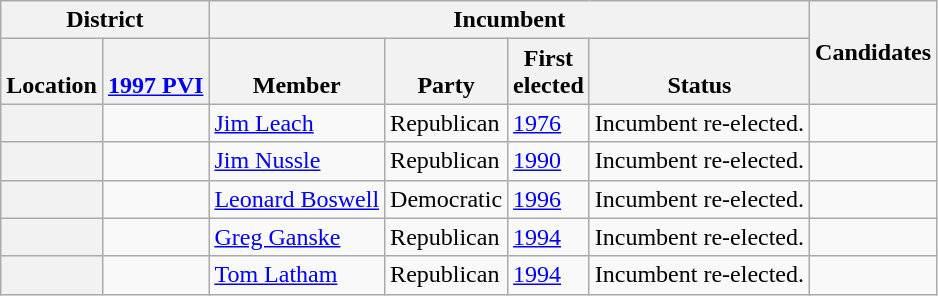<table class="wikitable sortable">
<tr>
<th colspan=2>District</th>
<th colspan=4>Incumbent</th>
<th rowspan=2 class="unsortable">Candidates</th>
</tr>
<tr valign=bottom>
<th>Location</th>
<th><a href='#'>1997 PVI</a></th>
<th>Member</th>
<th>Party</th>
<th>First<br>elected</th>
<th>Status</th>
</tr>
<tr>
<th></th>
<td></td>
<td><a href='#'>Jim Leach</a></td>
<td>Republican</td>
<td><a href='#'>1976</a></td>
<td>Incumbent re-elected.</td>
<td nowrap></td>
</tr>
<tr>
<th></th>
<td></td>
<td><a href='#'>Jim Nussle</a></td>
<td>Republican</td>
<td><a href='#'>1990</a></td>
<td>Incumbent re-elected.</td>
<td nowrap></td>
</tr>
<tr>
<th></th>
<td></td>
<td><a href='#'>Leonard Boswell</a></td>
<td>Democratic</td>
<td><a href='#'>1996</a></td>
<td>Incumbent re-elected.</td>
<td nowrap></td>
</tr>
<tr>
<th></th>
<td></td>
<td><a href='#'>Greg Ganske</a></td>
<td>Republican</td>
<td><a href='#'>1994</a></td>
<td>Incumbent re-elected.</td>
<td nowrap></td>
</tr>
<tr>
<th></th>
<td></td>
<td><a href='#'>Tom Latham</a></td>
<td>Republican</td>
<td><a href='#'>1994</a></td>
<td>Incumbent re-elected.</td>
<td nowrap></td>
</tr>
</table>
